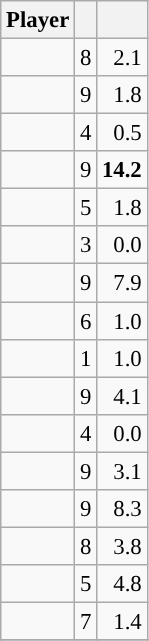<table class="wikitable sortable" style="font-size:95%; text-align:right;">
<tr>
<th>Player</th>
<th></th>
<th></th>
</tr>
<tr>
<td><strong></strong></td>
<td>8</td>
<td>2.1</td>
</tr>
<tr>
<td><strong></strong></td>
<td>9</td>
<td>1.8</td>
</tr>
<tr>
<td><strong></strong></td>
<td>4</td>
<td>0.5</td>
</tr>
<tr>
<td><strong></strong></td>
<td>9</td>
<td><strong>14.2</strong></td>
</tr>
<tr>
<td><strong></strong></td>
<td>5</td>
<td>1.8</td>
</tr>
<tr>
<td><strong></strong></td>
<td>3</td>
<td>0.0</td>
</tr>
<tr>
<td><strong></strong></td>
<td>9</td>
<td>7.9</td>
</tr>
<tr>
<td><strong></strong></td>
<td>6</td>
<td>1.0</td>
</tr>
<tr>
<td><strong></strong></td>
<td>1</td>
<td>1.0</td>
</tr>
<tr>
<td><strong></strong></td>
<td>9</td>
<td>4.1</td>
</tr>
<tr>
<td><strong></strong></td>
<td>4</td>
<td>0.0</td>
</tr>
<tr>
<td><strong></strong></td>
<td>9</td>
<td>3.1</td>
</tr>
<tr>
<td><strong></strong></td>
<td>9</td>
<td>8.3</td>
</tr>
<tr>
<td><strong></strong></td>
<td>8</td>
<td>3.8</td>
</tr>
<tr>
<td><strong></strong></td>
<td>5</td>
<td>4.8</td>
</tr>
<tr>
<td><strong></strong></td>
<td>7</td>
<td>1.4</td>
</tr>
<tr>
</tr>
</table>
